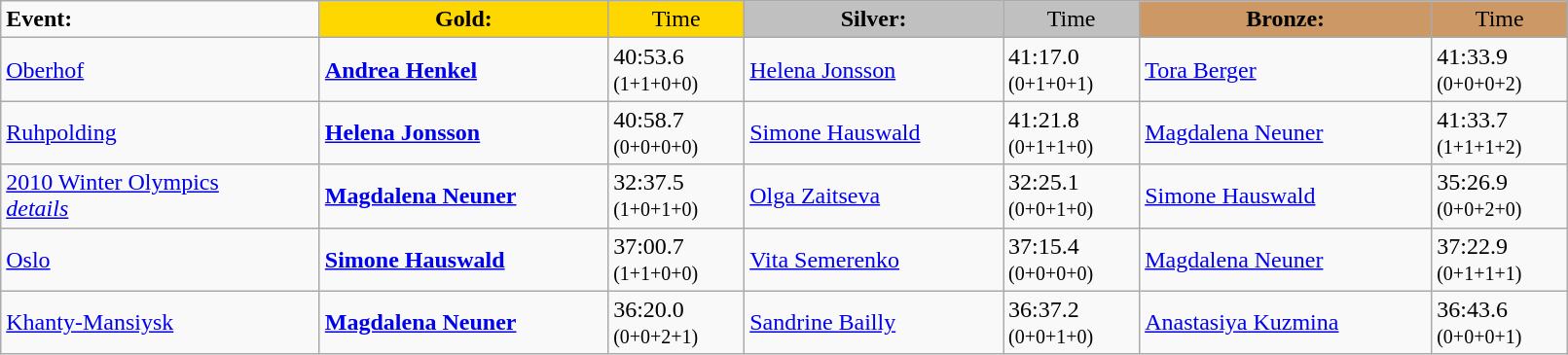<table class="wikitable" width=85%>
<tr>
<td><strong>Event:</strong></td>
<td style="text-align:center;background-color:gold;"><strong>Gold:</strong></td>
<td style="text-align:center;background-color:gold;">Time</td>
<td style="text-align:center;background-color:silver;"><strong>Silver:</strong></td>
<td style="text-align:center;background-color:silver;">Time</td>
<td style="text-align:center;background-color:#CC9966;"><strong>Bronze:</strong></td>
<td style="text-align:center;background-color:#CC9966;">Time</td>
</tr>
<tr>
<td><a href='#'>Oberhof</a><br></td>
<td><strong><a href='#'>Andrea Henkel</a></strong><br><small></small></td>
<td>40:53.6<br><small>(1+1+0+0)</small></td>
<td><a href='#'>Helena Jonsson</a><br><small></small></td>
<td>41:17.0<br><small>(0+1+0+1)</small></td>
<td><a href='#'>Tora Berger</a><br><small></small></td>
<td>41:33.9<br><small>(0+0+0+2)</small></td>
</tr>
<tr>
<td><a href='#'>Ruhpolding</a><br></td>
<td><strong><a href='#'>Helena Jonsson</a></strong><br><small></small></td>
<td>40:58.7<br><small>(0+0+0+0)</small></td>
<td><a href='#'>Simone Hauswald</a><br><small></small></td>
<td>41:21.8<br><small>(0+1+1+0)</small></td>
<td><a href='#'>Magdalena Neuner</a><br><small></small></td>
<td>41:33.7<br><small>(1+1+1+2)</small></td>
</tr>
<tr>
<td><a href='#'>2010 Winter Olympics</a><br><em><a href='#'>details</a></em></td>
<td><strong><a href='#'>Magdalena Neuner</a></strong><br><small></small></td>
<td>32:37.5<br><small>(1+0+1+0)</small></td>
<td><a href='#'>Olga Zaitseva</a><br><small></small></td>
<td>32:25.1<br><small>(0+0+1+0)</small></td>
<td><a href='#'>Simone Hauswald</a><br><small></small></td>
<td>35:26.9<br><small>(0+0+2+0)</small></td>
</tr>
<tr>
<td><a href='#'>Oslo</a><br></td>
<td><strong><a href='#'>Simone Hauswald</a></strong><br><small></small></td>
<td>37:00.7<br><small>(1+1+0+0)</small></td>
<td><a href='#'>Vita Semerenko</a><br><small></small></td>
<td>37:15.4<br><small>(0+0+0+0)</small></td>
<td><a href='#'>Magdalena Neuner</a><br><small></small></td>
<td>37:22.9<br><small>(0+1+1+1)</small></td>
</tr>
<tr>
<td><a href='#'>Khanty-Mansiysk</a><br></td>
<td><strong><a href='#'>Magdalena Neuner</a></strong><br><small></small></td>
<td>36:20.0<br><small>(0+0+2+1)</small></td>
<td><a href='#'>Sandrine Bailly</a><br><small></small></td>
<td>36:37.2<br><small>(0+0+1+0)</small></td>
<td><a href='#'>Anastasiya Kuzmina</a><br><small></small></td>
<td>36:43.6<br><small>(0+0+0+1)</small></td>
</tr>
</table>
